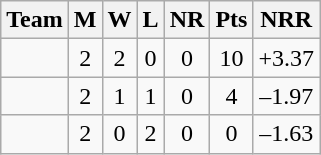<table class="wikitable">
<tr>
<th>Team</th>
<th>M</th>
<th>W</th>
<th>L</th>
<th>NR</th>
<th>Pts</th>
<th>NRR</th>
</tr>
<tr align=center>
<td align=left></td>
<td>2</td>
<td>2</td>
<td>0</td>
<td>0</td>
<td>10</td>
<td>+3.37</td>
</tr>
<tr align=center>
<td align=left></td>
<td>2</td>
<td>1</td>
<td>1</td>
<td>0</td>
<td>4</td>
<td>–1.97</td>
</tr>
<tr align=center>
<td align=left></td>
<td>2</td>
<td>0</td>
<td>2</td>
<td>0</td>
<td>0</td>
<td>–1.63</td>
</tr>
</table>
